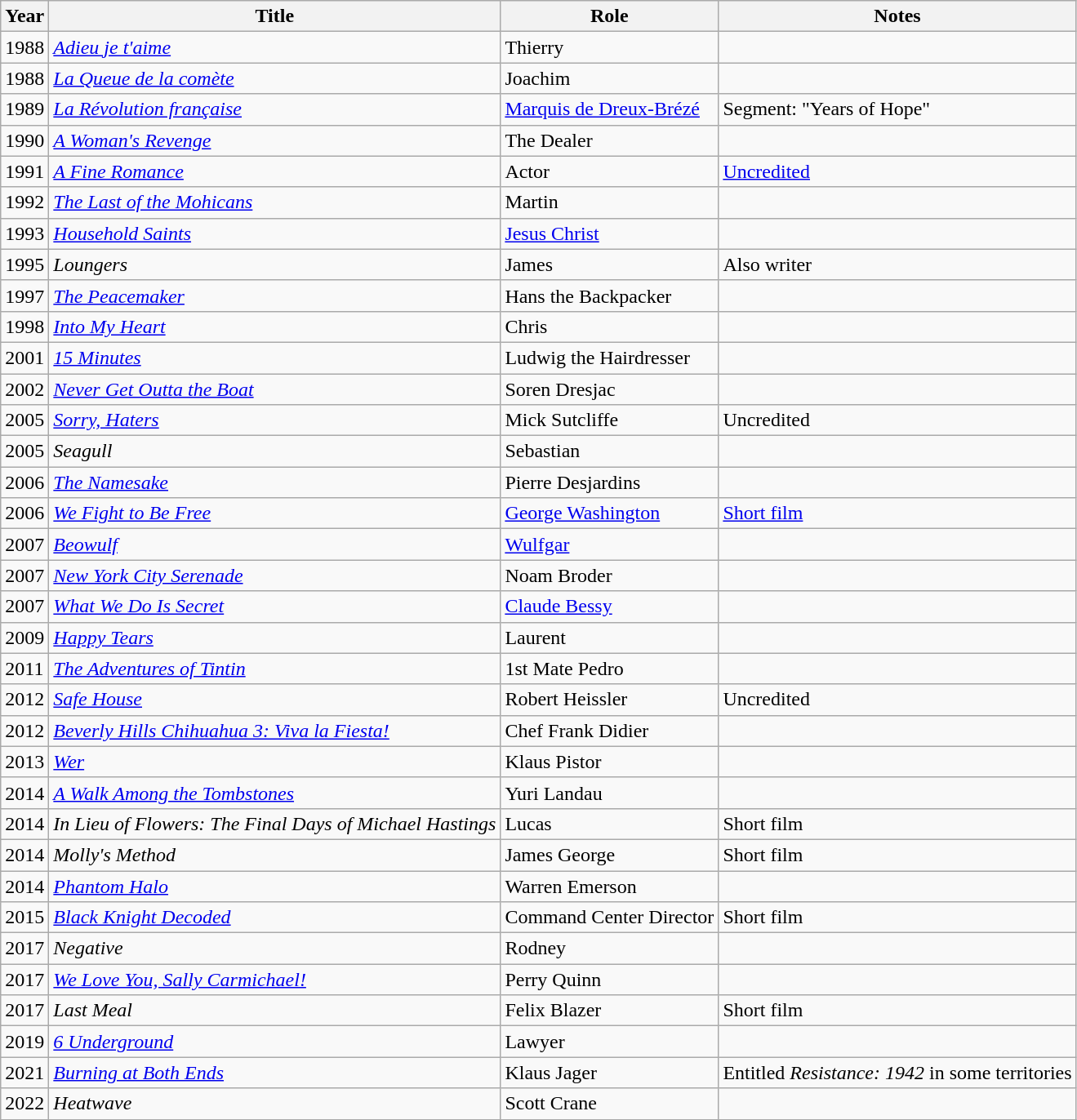<table class="wikitable plainrowheaders sortable">
<tr>
<th scope="col">Year</th>
<th scope="col">Title</th>
<th scope="col">Role</th>
<th scope="col" class="unsortable">Notes</th>
</tr>
<tr>
<td>1988</td>
<td><em><a href='#'>Adieu je t'aime</a></em></td>
<td>Thierry</td>
<td></td>
</tr>
<tr>
<td>1988</td>
<td><em><a href='#'>La Queue de la comète</a></em></td>
<td>Joachim</td>
<td></td>
</tr>
<tr>
<td>1989</td>
<td><em><a href='#'>La Révolution française</a></em></td>
<td><a href='#'>Marquis de Dreux-Brézé</a></td>
<td>Segment: "Years of Hope"</td>
</tr>
<tr>
<td>1990</td>
<td><em><a href='#'>A Woman's Revenge</a></em></td>
<td>The Dealer</td>
<td></td>
</tr>
<tr>
<td>1991</td>
<td><em><a href='#'>A Fine Romance</a></em></td>
<td>Actor</td>
<td><a href='#'>Uncredited</a></td>
</tr>
<tr>
<td>1992</td>
<td><em><a href='#'>The Last of the Mohicans</a></em></td>
<td>Martin</td>
<td></td>
</tr>
<tr>
<td>1993</td>
<td><em><a href='#'>Household Saints</a></em></td>
<td><a href='#'>Jesus Christ</a></td>
<td></td>
</tr>
<tr>
<td>1995</td>
<td><em>Loungers</em></td>
<td>James</td>
<td>Also writer</td>
</tr>
<tr>
<td>1997</td>
<td><em><a href='#'>The Peacemaker</a></em></td>
<td>Hans the Backpacker</td>
<td></td>
</tr>
<tr>
<td>1998</td>
<td><em><a href='#'>Into My Heart</a></em></td>
<td>Chris</td>
<td></td>
</tr>
<tr>
<td>2001</td>
<td><em><a href='#'>15 Minutes</a></em></td>
<td>Ludwig the Hairdresser</td>
<td></td>
</tr>
<tr>
<td>2002</td>
<td><em><a href='#'>Never Get Outta the Boat</a></em></td>
<td>Soren Dresjac</td>
<td></td>
</tr>
<tr>
<td>2005</td>
<td><em><a href='#'>Sorry, Haters</a></em></td>
<td>Mick Sutcliffe</td>
<td>Uncredited</td>
</tr>
<tr>
<td>2005</td>
<td><em>Seagull</em></td>
<td>Sebastian</td>
<td></td>
</tr>
<tr>
<td>2006</td>
<td><em><a href='#'>The Namesake</a></em></td>
<td>Pierre Desjardins</td>
<td></td>
</tr>
<tr>
<td>2006</td>
<td><em><a href='#'>We Fight to Be Free</a></em></td>
<td><a href='#'>George Washington</a></td>
<td><a href='#'>Short film</a></td>
</tr>
<tr>
<td>2007</td>
<td><em><a href='#'>Beowulf</a></em></td>
<td><a href='#'>Wulfgar</a></td>
<td></td>
</tr>
<tr>
<td>2007</td>
<td><em><a href='#'>New York City Serenade</a></em></td>
<td>Noam Broder</td>
<td></td>
</tr>
<tr>
<td>2007</td>
<td><em><a href='#'>What We Do Is Secret</a></em></td>
<td><a href='#'>Claude Bessy</a></td>
<td></td>
</tr>
<tr>
<td>2009</td>
<td><em><a href='#'>Happy Tears</a></em></td>
<td>Laurent</td>
<td></td>
</tr>
<tr>
<td>2011</td>
<td><em><a href='#'>The Adventures of Tintin</a></em></td>
<td>1st Mate Pedro</td>
<td></td>
</tr>
<tr>
<td>2012</td>
<td><em><a href='#'>Safe House</a></em></td>
<td>Robert Heissler</td>
<td>Uncredited</td>
</tr>
<tr>
<td>2012</td>
<td><em><a href='#'>Beverly Hills Chihuahua 3: Viva la Fiesta!</a></em></td>
<td>Chef Frank Didier</td>
<td></td>
</tr>
<tr>
<td>2013</td>
<td><em><a href='#'>Wer</a></em></td>
<td>Klaus Pistor</td>
<td></td>
</tr>
<tr>
<td>2014</td>
<td><em><a href='#'>A Walk Among the Tombstones</a></em></td>
<td>Yuri Landau</td>
<td></td>
</tr>
<tr>
<td>2014</td>
<td><em>In Lieu of Flowers: The Final Days of Michael Hastings</em></td>
<td>Lucas</td>
<td>Short film</td>
</tr>
<tr>
<td>2014</td>
<td><em>Molly's Method</em></td>
<td>James George</td>
<td>Short film</td>
</tr>
<tr>
<td>2014</td>
<td><em><a href='#'>Phantom Halo</a></em></td>
<td>Warren Emerson</td>
<td></td>
</tr>
<tr>
<td>2015</td>
<td><em><a href='#'>Black Knight Decoded</a></em></td>
<td>Command Center Director</td>
<td>Short film</td>
</tr>
<tr>
<td>2017</td>
<td><em>Negative</em></td>
<td>Rodney</td>
<td></td>
</tr>
<tr>
<td>2017</td>
<td><em><a href='#'>We Love You, Sally Carmichael!</a></em></td>
<td>Perry Quinn</td>
<td></td>
</tr>
<tr>
<td>2017</td>
<td><em>Last Meal</em></td>
<td>Felix Blazer</td>
<td>Short film</td>
</tr>
<tr>
<td>2019</td>
<td><em><a href='#'>6 Underground</a></em></td>
<td>Lawyer</td>
<td></td>
</tr>
<tr>
<td>2021</td>
<td><em><a href='#'>Burning at Both Ends</a></em></td>
<td>Klaus Jager</td>
<td>Entitled <em>Resistance: 1942</em> in some territories</td>
</tr>
<tr>
<td>2022</td>
<td><em>Heatwave</em></td>
<td>Scott Crane</td>
<td></td>
</tr>
<tr>
</tr>
</table>
